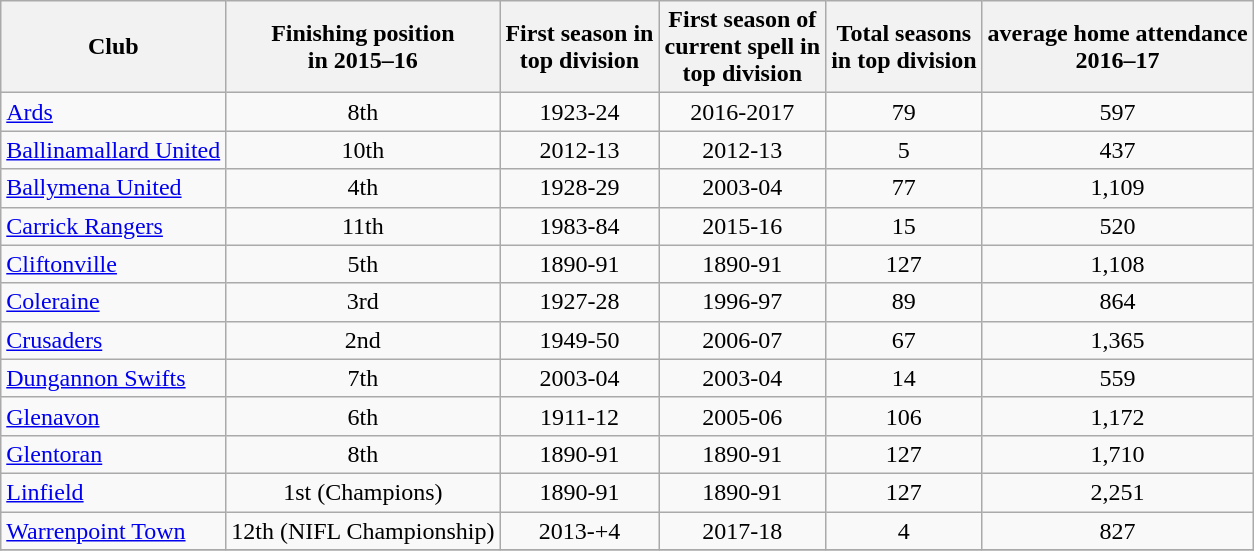<table class="wikitable sortable" style="text-align:center">
<tr>
<th>Club<br></th>
<th>Finishing position<br>in 2015–16</th>
<th>First season in<br>top division</th>
<th>First season of<br>current spell in<br>top division</th>
<th>Total seasons <br>in top division</th>
<th>average home attendance <br> 2016–17</th>
</tr>
<tr>
<td style="text-align:left;"><a href='#'>Ards</a></td>
<td>8th</td>
<td>1923-24</td>
<td>2016-2017</td>
<td>79</td>
<td>597</td>
</tr>
<tr>
<td style="text-align:left;"><a href='#'>Ballinamallard United</a></td>
<td>10th</td>
<td>2012-13</td>
<td>2012-13</td>
<td>5</td>
<td>437</td>
</tr>
<tr>
<td style="text-align:left;"><a href='#'>Ballymena United</a></td>
<td>4th</td>
<td>1928-29</td>
<td>2003-04</td>
<td>77</td>
<td>1,109</td>
</tr>
<tr>
<td style="text-align:left;"><a href='#'>Carrick Rangers</a></td>
<td>11th</td>
<td>1983-84</td>
<td>2015-16</td>
<td>15</td>
<td>520</td>
</tr>
<tr>
<td style="text-align:left;"><a href='#'>Cliftonville</a></td>
<td>5th</td>
<td>1890-91</td>
<td>1890-91</td>
<td>127</td>
<td>1,108</td>
</tr>
<tr>
<td style="text-align:left;"><a href='#'>Coleraine</a></td>
<td>3rd</td>
<td>1927-28</td>
<td>1996-97</td>
<td>89</td>
<td>864</td>
</tr>
<tr>
<td style="text-align:left;"><a href='#'>Crusaders</a></td>
<td>2nd</td>
<td>1949-50</td>
<td>2006-07</td>
<td>67</td>
<td>1,365</td>
</tr>
<tr>
<td style="text-align:left;"><a href='#'>Dungannon Swifts</a></td>
<td>7th</td>
<td>2003-04</td>
<td>2003-04</td>
<td>14</td>
<td>559</td>
</tr>
<tr>
<td style="text-align:left;"><a href='#'>Glenavon</a></td>
<td>6th</td>
<td>1911-12</td>
<td>2005-06</td>
<td>106</td>
<td>1,172</td>
</tr>
<tr>
<td style="text-align:left;"><a href='#'>Glentoran</a></td>
<td>8th</td>
<td>1890-91</td>
<td>1890-91</td>
<td>127</td>
<td>1,710</td>
</tr>
<tr>
<td style="text-align:left;"><a href='#'>Linfield</a></td>
<td>1st (Champions)</td>
<td>1890-91</td>
<td>1890-91</td>
<td>127</td>
<td>2,251</td>
</tr>
<tr>
<td style="text-align:left;"><a href='#'>Warrenpoint Town</a></td>
<td>12th (NIFL Championship)</td>
<td>2013-+4</td>
<td>2017-18</td>
<td>4</td>
<td>827</td>
</tr>
<tr>
</tr>
</table>
